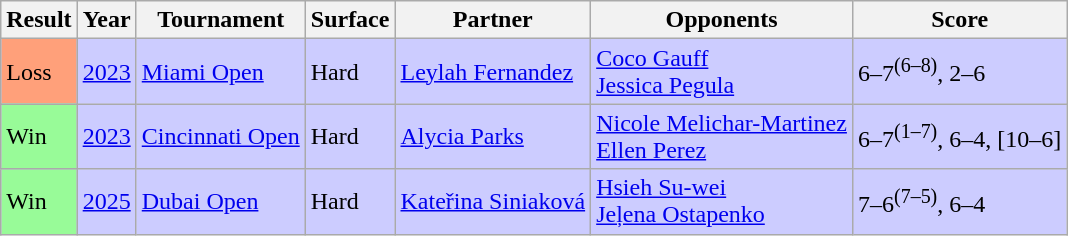<table class="sortable wikitable">
<tr>
<th>Result</th>
<th>Year</th>
<th>Tournament</th>
<th>Surface</th>
<th>Partner</th>
<th>Opponents</th>
<th class="unsortable">Score</th>
</tr>
<tr style="background:#ccccff;">
<td bgcolor=ffa07a>Loss</td>
<td><a href='#'>2023</a></td>
<td><a href='#'>Miami Open</a></td>
<td>Hard</td>
<td> <a href='#'>Leylah Fernandez</a></td>
<td> <a href='#'>Coco Gauff</a> <br>  <a href='#'>Jessica Pegula</a></td>
<td>6–7<sup>(6–8)</sup>, 2–6</td>
</tr>
<tr style="background:#ccccff;">
<td bgcolor=98fb98>Win</td>
<td><a href='#'>2023</a></td>
<td><a href='#'>Cincinnati Open</a></td>
<td>Hard</td>
<td> <a href='#'>Alycia Parks</a></td>
<td> <a href='#'>Nicole Melichar-Martinez</a> <br>  <a href='#'>Ellen Perez</a></td>
<td>6–7<sup>(1–7)</sup>, 6–4, [10–6]</td>
</tr>
<tr style="background:#ccccff;">
<td bgcolor=98FB98>Win</td>
<td><a href='#'>2025</a></td>
<td><a href='#'>Dubai Open</a></td>
<td>Hard</td>
<td> <a href='#'>Kateřina Siniaková</a></td>
<td> <a href='#'>Hsieh Su-wei</a> <br>  <a href='#'>Jeļena Ostapenko</a></td>
<td>7–6<sup>(7–5)</sup>, 6–4</td>
</tr>
</table>
